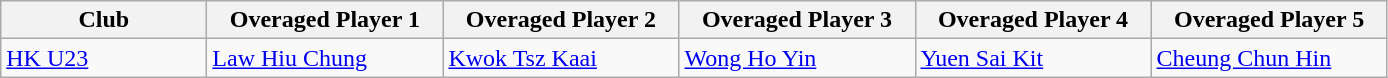<table class="wikitable">
<tr>
<th style="width:130px;">Club</th>
<th style="width:150px;">Overaged Player 1</th>
<th style="width:150px;">Overaged Player 2</th>
<th style="width:150px;">Overaged Player 3</th>
<th style="width:150px;">Overaged Player 4</th>
<th style="width:150px;">Overaged Player 5</th>
</tr>
<tr>
<td><a href='#'>HK U23</a></td>
<td> <a href='#'>Law Hiu Chung</a></td>
<td> <a href='#'>Kwok Tsz Kaai</a></td>
<td> <a href='#'>Wong Ho Yin</a></td>
<td> <a href='#'>Yuen Sai Kit</a></td>
<td> <a href='#'>Cheung Chun Hin</a></td>
</tr>
</table>
